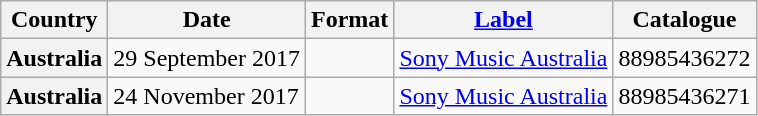<table class="wikitable plainrowheaders">
<tr>
<th scope="col">Country</th>
<th scope="col">Date</th>
<th scope="col">Format</th>
<th scope="col"><a href='#'>Label</a></th>
<th scope="col">Catalogue</th>
</tr>
<tr>
<th scope="row">Australia</th>
<td>29 September 2017</td>
<td></td>
<td><a href='#'>Sony Music Australia</a></td>
<td>88985436272</td>
</tr>
<tr>
<th scope="row">Australia</th>
<td>24 November 2017</td>
<td></td>
<td><a href='#'>Sony Music Australia</a></td>
<td>88985436271</td>
</tr>
</table>
